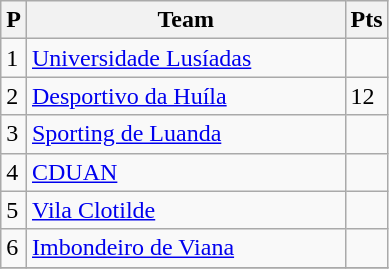<table class="wikitable">
<tr>
<th>P</th>
<th width=205>Team</th>
<th>Pts</th>
</tr>
<tr>
<td>1</td>
<td><a href='#'>Universidade Lusíadas</a></td>
<td></td>
</tr>
<tr>
<td>2</td>
<td><a href='#'>Desportivo da Huíla</a></td>
<td>12</td>
</tr>
<tr>
<td>3</td>
<td><a href='#'>Sporting de Luanda</a></td>
<td></td>
</tr>
<tr>
<td>4</td>
<td><a href='#'>CDUAN</a></td>
<td></td>
</tr>
<tr>
<td>5</td>
<td><a href='#'>Vila Clotilde</a></td>
<td></td>
</tr>
<tr>
<td>6</td>
<td><a href='#'>Imbondeiro de Viana</a></td>
<td></td>
</tr>
<tr>
</tr>
</table>
